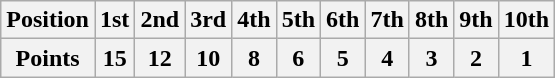<table class="wikitable">
<tr>
<th>Position</th>
<th>1st</th>
<th>2nd</th>
<th>3rd</th>
<th>4th</th>
<th>5th</th>
<th>6th</th>
<th>7th</th>
<th>8th</th>
<th>9th</th>
<th>10th</th>
</tr>
<tr>
<th>Points</th>
<th>15</th>
<th>12</th>
<th>10</th>
<th>8</th>
<th>6</th>
<th>5</th>
<th>4</th>
<th>3</th>
<th>2</th>
<th>1</th>
</tr>
</table>
